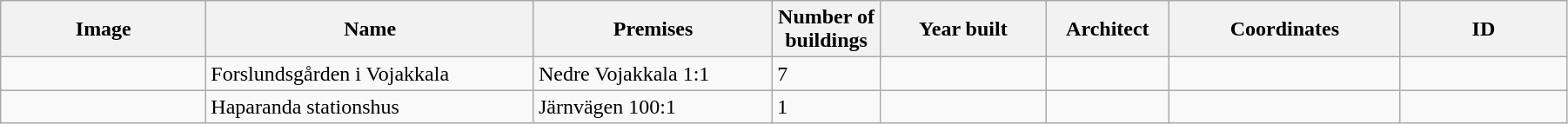<table class="wikitable" width="95%">
<tr>
<th width="150">Image</th>
<th>Name</th>
<th>Premises</th>
<th width="75">Number of<br>buildings</th>
<th width="120">Year built</th>
<th>Architect</th>
<th width="170">Coordinates</th>
<th width="120">ID</th>
</tr>
<tr>
<td></td>
<td Forslundsgården>Forslundsgården i Vojakkala</td>
<td>Nedre Vojakkala 1:1</td>
<td>7</td>
<td></td>
<td></td>
<td></td>
<td></td>
</tr>
<tr>
<td></td>
<td Haparanda järnvägsstation>Haparanda stationshus</td>
<td>Järnvägen 100:1</td>
<td>1</td>
<td></td>
<td></td>
<td></td>
<td></td>
</tr>
</table>
